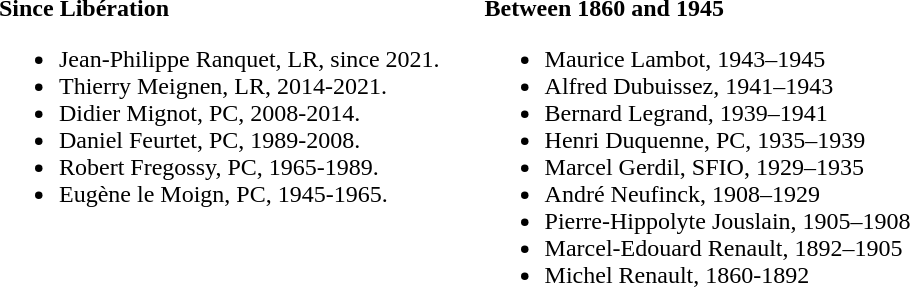<table class="toccolours" border="0" cellpadding="10" cellspacing="10" align="center" style="margin:0.5em;">
<tr>
<td valign="top" style=""><br><strong>Since Libération</strong><ul><li>Jean-Philippe Ranquet, LR, since 2021.</li><li>Thierry Meignen, LR, 2014-2021.</li><li>Didier Mignot, PC, 2008-2014.</li><li>Daniel Feurtet, PC, 1989-2008.</li><li>Robert Fregossy, PC, 1965-1989.</li><li>Eugène le Moign, PC, 1945-1965.</li></ul></td>
<td valign="top" style=""><br><strong>Between 1860 and 1945</strong><ul><li>Maurice Lambot, 1943–1945</li><li>Alfred Dubuissez, 1941–1943</li><li>Bernard Legrand, 1939–1941</li><li>Henri Duquenne, PC, 1935–1939</li><li>Marcel Gerdil, SFIO, 1929–1935</li><li>André Neufinck, 1908–1929</li><li>Pierre-Hippolyte Jouslain, 1905–1908</li><li>Marcel-Edouard Renault, 1892–1905</li><li>Michel Renault, 1860-1892</li></ul></td>
</tr>
</table>
